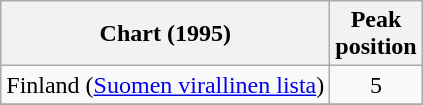<table class="wikitable">
<tr>
<th scope="col">Chart (1995)</th>
<th scope="col">Peak<br>position</th>
</tr>
<tr>
<td>Finland (<a href='#'>Suomen virallinen lista</a>)</td>
<td style="text-align:center;">5</td>
</tr>
<tr>
</tr>
</table>
